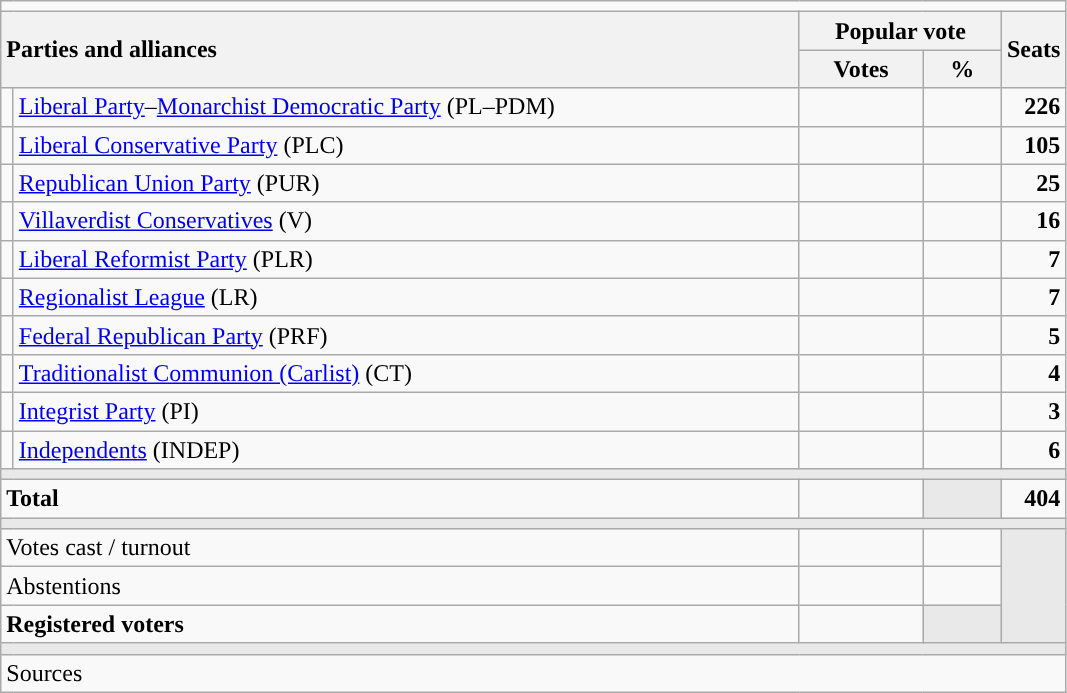<table class="wikitable" style="text-align:right;">
<tr>
<td colspan="5"></td>
</tr>
<tr>
<th style="text-align:left;" rowspan="2" colspan="2" width="525">Parties and alliances</th>
<th colspan="2">Popular vote</th>
<th rowspan="2" width="35">Seats</th>
</tr>
<tr>
<th width="75">Votes</th>
<th width="45">%</th>
</tr>
<tr>
<td width="1" style="color:inherit;background:"></td>
<td align="left"><a href='#'>Liberal Party</a>–<a href='#'>Monarchist Democratic Party</a> (PL–PDM)</td>
<td></td>
<td></td>
<td><strong>226</strong></td>
</tr>
<tr>
<td style="color:inherit;background:"></td>
<td align="left"><a href='#'>Liberal Conservative Party</a> (PLC)</td>
<td></td>
<td></td>
<td><strong>105</strong></td>
</tr>
<tr>
<td style="color:inherit;background:"></td>
<td align="left"><a href='#'>Republican Union Party</a> (PUR)</td>
<td></td>
<td></td>
<td><strong>25</strong></td>
</tr>
<tr>
<td style="color:inherit;background:"></td>
<td align="left"><a href='#'>Villaverdist Conservatives</a> (V)</td>
<td></td>
<td></td>
<td><strong>16</strong></td>
</tr>
<tr>
<td style="color:inherit;background:"></td>
<td align="left"><a href='#'>Liberal Reformist Party</a> (PLR)</td>
<td></td>
<td></td>
<td><strong>7</strong></td>
</tr>
<tr>
<td style="color:inherit;background:"></td>
<td align="left"><a href='#'>Regionalist League</a> (LR)</td>
<td></td>
<td></td>
<td><strong>7</strong></td>
</tr>
<tr>
<td style="color:inherit;background:"></td>
<td align="left"><a href='#'>Federal Republican Party</a> (PRF)</td>
<td></td>
<td></td>
<td><strong>5</strong></td>
</tr>
<tr>
<td style="color:inherit;background:"></td>
<td align="left"><a href='#'>Traditionalist Communion (Carlist)</a> (CT)</td>
<td></td>
<td></td>
<td><strong>4</strong></td>
</tr>
<tr>
<td style="color:inherit;background:"></td>
<td align="left"><a href='#'>Integrist Party</a> (PI)</td>
<td></td>
<td></td>
<td><strong>3</strong></td>
</tr>
<tr>
<td style="color:inherit;background:"></td>
<td align="left"><a href='#'>Independents</a> (INDEP)</td>
<td></td>
<td></td>
<td><strong>6</strong></td>
</tr>
<tr>
<td colspan="5" bgcolor="#E9E9E9"></td>
</tr>
<tr style="font-weight:bold;">
<td align="left" colspan="2">Total</td>
<td></td>
<td bgcolor="#E9E9E9"></td>
<td>404</td>
</tr>
<tr>
<td colspan="5" bgcolor="#E9E9E9"></td>
</tr>
<tr>
<td align="left" colspan="2">Votes cast / turnout</td>
<td></td>
<td></td>
<td bgcolor="#E9E9E9" rowspan="3"></td>
</tr>
<tr>
<td align="left" colspan="2">Abstentions</td>
<td></td>
<td></td>
</tr>
<tr style="font-weight:bold;">
<td align="left" colspan="2">Registered voters</td>
<td></td>
<td bgcolor="#E9E9E9"></td>
</tr>
<tr>
<td colspan="5" bgcolor="#E9E9E9"></td>
</tr>
<tr>
<td align="left" colspan="5">Sources</td>
</tr>
</table>
